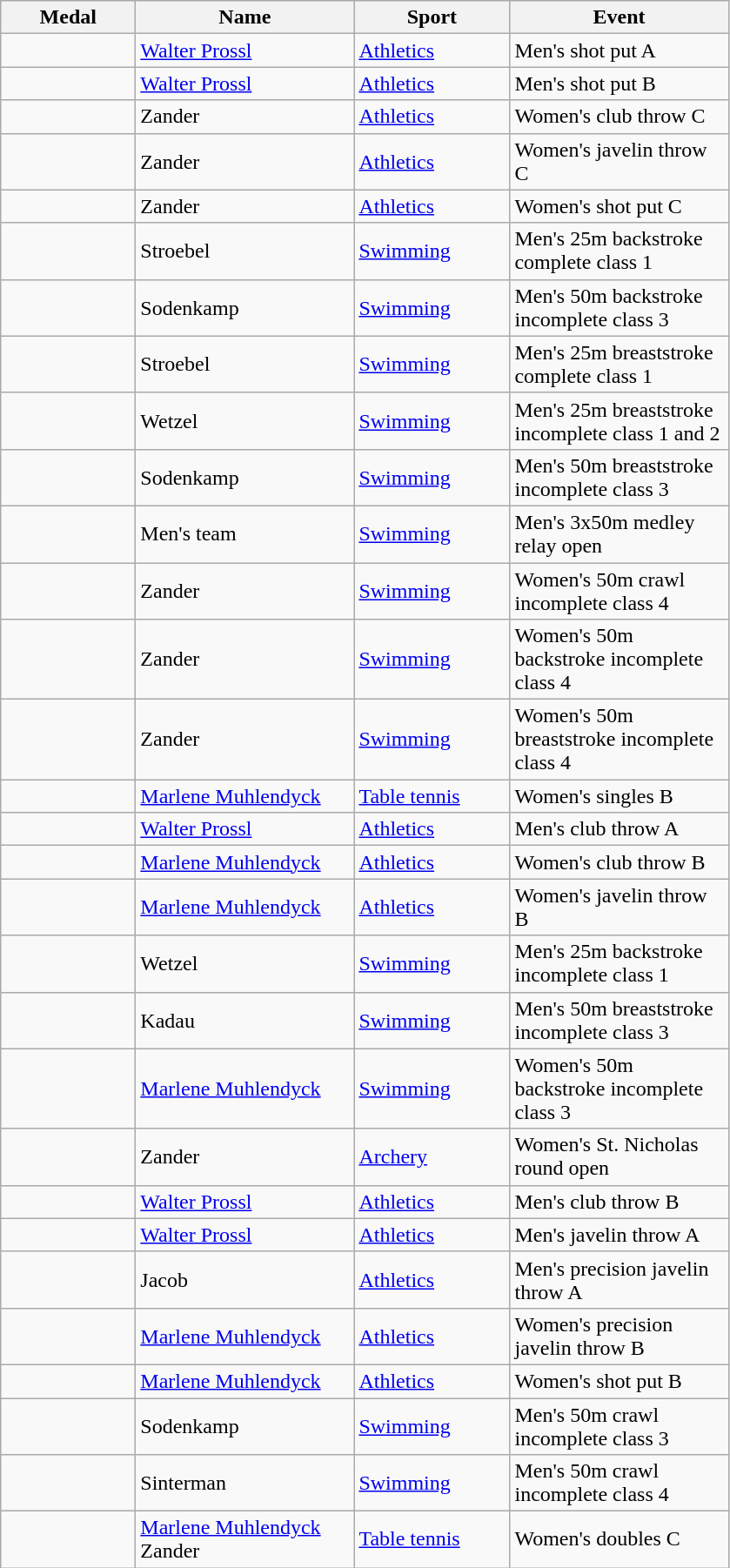<table class="wikitable">
<tr>
<th style="width:6em">Medal</th>
<th style="width:10em">Name</th>
<th style="width:7em">Sport</th>
<th style="width:10em">Event</th>
</tr>
<tr>
<td></td>
<td><a href='#'>Walter Prossl</a></td>
<td><a href='#'>Athletics</a></td>
<td>Men's shot put A</td>
</tr>
<tr>
<td></td>
<td><a href='#'>Walter Prossl</a></td>
<td><a href='#'>Athletics</a></td>
<td>Men's shot put B</td>
</tr>
<tr>
<td></td>
<td>Zander</td>
<td><a href='#'>Athletics</a></td>
<td>Women's club throw C</td>
</tr>
<tr>
<td></td>
<td>Zander</td>
<td><a href='#'>Athletics</a></td>
<td>Women's javelin throw C</td>
</tr>
<tr>
<td></td>
<td>Zander</td>
<td><a href='#'>Athletics</a></td>
<td>Women's shot put C</td>
</tr>
<tr>
<td></td>
<td>Stroebel</td>
<td><a href='#'>Swimming</a></td>
<td>Men's 25m backstroke complete class 1</td>
</tr>
<tr>
<td></td>
<td>Sodenkamp</td>
<td><a href='#'>Swimming</a></td>
<td>Men's 50m backstroke incomplete class 3</td>
</tr>
<tr>
<td></td>
<td>Stroebel</td>
<td><a href='#'>Swimming</a></td>
<td>Men's 25m breaststroke complete class 1</td>
</tr>
<tr>
<td></td>
<td>Wetzel</td>
<td><a href='#'>Swimming</a></td>
<td>Men's 25m breaststroke incomplete class 1 and 2</td>
</tr>
<tr>
<td></td>
<td>Sodenkamp</td>
<td><a href='#'>Swimming</a></td>
<td>Men's 50m breaststroke incomplete class 3</td>
</tr>
<tr>
<td></td>
<td>Men's team</td>
<td><a href='#'>Swimming</a></td>
<td>Men's 3x50m medley relay open</td>
</tr>
<tr>
<td></td>
<td>Zander</td>
<td><a href='#'>Swimming</a></td>
<td>Women's 50m crawl incomplete class 4</td>
</tr>
<tr>
<td></td>
<td>Zander</td>
<td><a href='#'>Swimming</a></td>
<td>Women's 50m backstroke incomplete class 4</td>
</tr>
<tr>
<td></td>
<td>Zander</td>
<td><a href='#'>Swimming</a></td>
<td>Women's 50m breaststroke incomplete class 4</td>
</tr>
<tr>
<td></td>
<td><a href='#'>Marlene Muhlendyck</a></td>
<td><a href='#'>Table tennis</a></td>
<td>Women's singles B</td>
</tr>
<tr>
<td></td>
<td><a href='#'>Walter Prossl</a></td>
<td><a href='#'>Athletics</a></td>
<td>Men's club throw A</td>
</tr>
<tr>
<td></td>
<td><a href='#'>Marlene Muhlendyck</a></td>
<td><a href='#'>Athletics</a></td>
<td>Women's club throw B</td>
</tr>
<tr>
<td></td>
<td><a href='#'>Marlene Muhlendyck</a></td>
<td><a href='#'>Athletics</a></td>
<td>Women's javelin throw B</td>
</tr>
<tr>
<td></td>
<td>Wetzel</td>
<td><a href='#'>Swimming</a></td>
<td>Men's 25m backstroke incomplete class 1</td>
</tr>
<tr>
<td></td>
<td>Kadau</td>
<td><a href='#'>Swimming</a></td>
<td>Men's 50m breaststroke incomplete class 3</td>
</tr>
<tr>
<td></td>
<td><a href='#'>Marlene Muhlendyck</a></td>
<td><a href='#'>Swimming</a></td>
<td>Women's 50m backstroke incomplete class 3</td>
</tr>
<tr>
<td></td>
<td>Zander</td>
<td><a href='#'>Archery</a></td>
<td>Women's St. Nicholas round open</td>
</tr>
<tr>
<td></td>
<td><a href='#'>Walter Prossl</a></td>
<td><a href='#'>Athletics</a></td>
<td>Men's club throw B</td>
</tr>
<tr>
<td></td>
<td><a href='#'>Walter Prossl</a></td>
<td><a href='#'>Athletics</a></td>
<td>Men's javelin throw A</td>
</tr>
<tr>
<td></td>
<td>Jacob</td>
<td><a href='#'>Athletics</a></td>
<td>Men's precision javelin throw A</td>
</tr>
<tr>
<td></td>
<td><a href='#'>Marlene Muhlendyck</a></td>
<td><a href='#'>Athletics</a></td>
<td>Women's precision javelin throw B</td>
</tr>
<tr>
<td></td>
<td><a href='#'>Marlene Muhlendyck</a></td>
<td><a href='#'>Athletics</a></td>
<td>Women's shot put B</td>
</tr>
<tr>
<td></td>
<td>Sodenkamp</td>
<td><a href='#'>Swimming</a></td>
<td>Men's 50m crawl incomplete class 3</td>
</tr>
<tr>
<td></td>
<td>Sinterman</td>
<td><a href='#'>Swimming</a></td>
<td>Men's 50m crawl incomplete class 4</td>
</tr>
<tr>
<td></td>
<td><a href='#'>Marlene Muhlendyck</a><br> Zander</td>
<td><a href='#'>Table tennis</a></td>
<td>Women's doubles C</td>
</tr>
</table>
